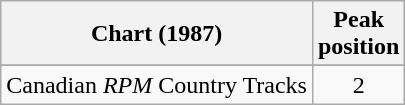<table class="wikitable sortable">
<tr>
<th align="left">Chart (1987)</th>
<th align="center">Peak<br>position</th>
</tr>
<tr>
</tr>
<tr>
<td align="left">Canadian <em>RPM</em> Country Tracks</td>
<td align="center">2</td>
</tr>
</table>
